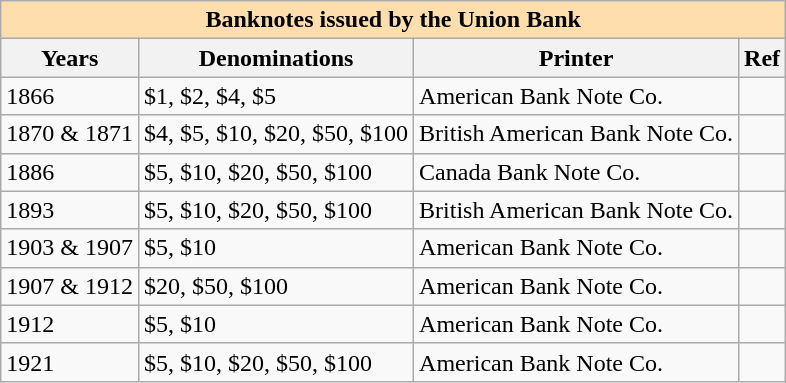<table class="wikitable">
<tr>
<th colspan="4" style="background:#ffdead;">Banknotes issued by the Union Bank</th>
</tr>
<tr>
<th>Years</th>
<th>Denominations</th>
<th>Printer</th>
<th>Ref</th>
</tr>
<tr>
<td>1866</td>
<td>$1, $2, $4, $5</td>
<td>American Bank Note Co.</td>
<td></td>
</tr>
<tr>
<td>1870 & 1871</td>
<td>$4, $5, $10, $20, $50, $100</td>
<td>British American Bank Note Co.</td>
<td></td>
</tr>
<tr>
<td>1886</td>
<td>$5, $10, $20, $50, $100</td>
<td>Canada Bank Note Co.</td>
<td></td>
</tr>
<tr>
<td>1893</td>
<td>$5, $10, $20, $50, $100</td>
<td>British American Bank Note Co.</td>
<td></td>
</tr>
<tr>
<td>1903 & 1907</td>
<td>$5, $10</td>
<td>American Bank Note Co.</td>
<td></td>
</tr>
<tr>
<td>1907 & 1912</td>
<td>$20, $50, $100</td>
<td>American Bank Note Co.</td>
<td></td>
</tr>
<tr>
<td>1912</td>
<td>$5, $10</td>
<td>American Bank Note Co.</td>
<td></td>
</tr>
<tr>
<td>1921</td>
<td>$5, $10, $20, $50, $100</td>
<td>American Bank Note Co.</td>
<td></td>
</tr>
</table>
